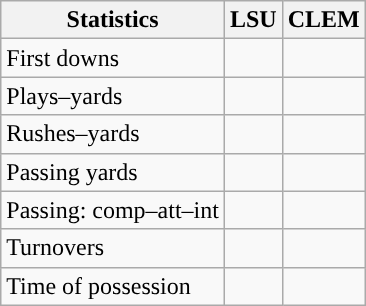<table class="wikitable" style="float:left">
<tr>
<th>Statistics</th>
<th>LSU</th>
<th>CLEM</th>
</tr>
<tr>
<td>First downs</td>
<td></td>
<td></td>
</tr>
<tr>
<td>Plays–yards</td>
<td></td>
<td></td>
</tr>
<tr>
<td>Rushes–yards</td>
<td></td>
<td></td>
</tr>
<tr>
<td>Passing yards</td>
<td></td>
<td></td>
</tr>
<tr>
<td>Passing: comp–att–int</td>
<td></td>
<td></td>
</tr>
<tr>
<td>Turnovers</td>
<td></td>
<td></td>
</tr>
<tr>
<td>Time of possession</td>
<td></td>
<td></td>
</tr>
</table>
